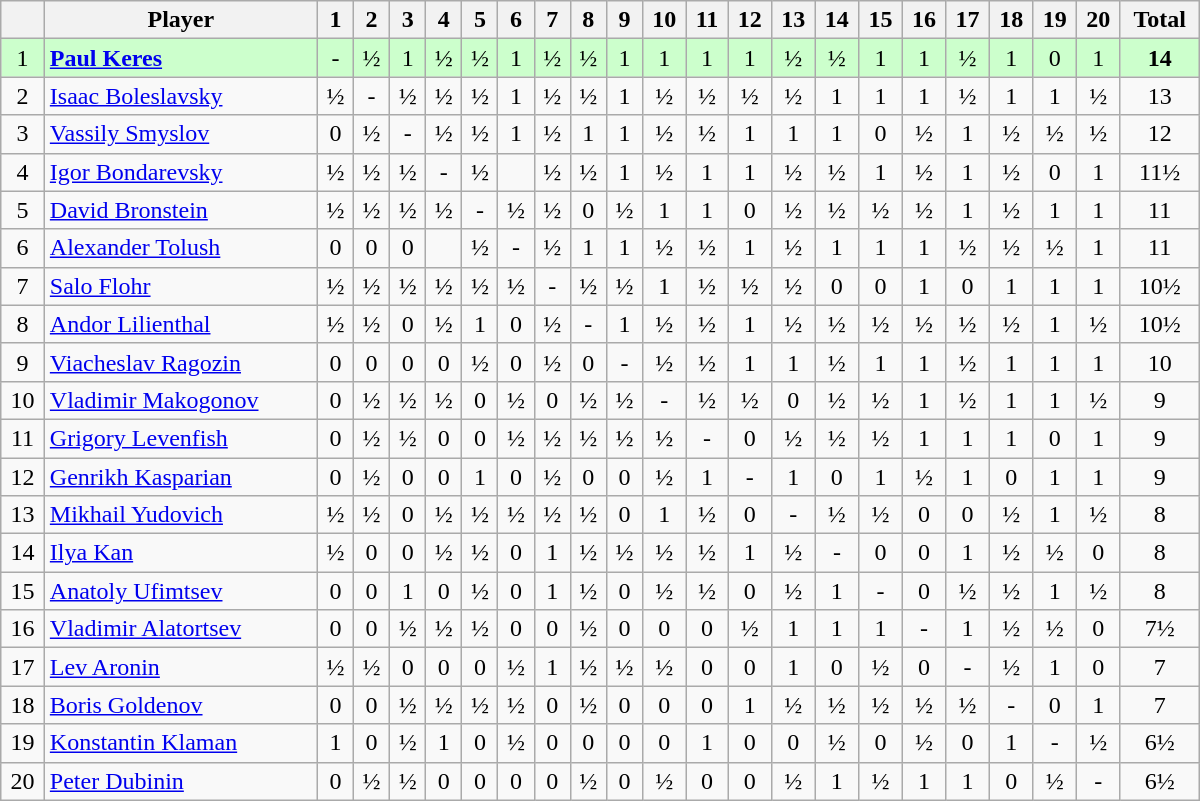<table class="wikitable" border="1" width="800px">
<tr>
<th></th>
<th>Player</th>
<th>1</th>
<th>2</th>
<th>3</th>
<th>4</th>
<th>5</th>
<th>6</th>
<th>7</th>
<th>8</th>
<th>9</th>
<th>10</th>
<th>11</th>
<th>12</th>
<th>13</th>
<th>14</th>
<th>15</th>
<th>16</th>
<th>17</th>
<th>18</th>
<th>19</th>
<th>20</th>
<th>Total</th>
</tr>
<tr align=center style="background:#ccffcc;">
<td>1</td>
<td align=left> <strong><a href='#'>Paul Keres</a></strong></td>
<td>-</td>
<td>½</td>
<td>1</td>
<td>½</td>
<td>½</td>
<td>1</td>
<td>½</td>
<td>½</td>
<td>1</td>
<td>1</td>
<td>1</td>
<td>1</td>
<td>½</td>
<td>½</td>
<td>1</td>
<td>1</td>
<td>½</td>
<td>1</td>
<td>0</td>
<td>1</td>
<td align=center><strong>14</strong></td>
</tr>
<tr align=center>
<td>2</td>
<td align=left> <a href='#'>Isaac Boleslavsky</a></td>
<td>½</td>
<td>-</td>
<td>½</td>
<td>½</td>
<td>½</td>
<td>1</td>
<td>½</td>
<td>½</td>
<td>1</td>
<td>½</td>
<td>½</td>
<td>½</td>
<td>½</td>
<td>1</td>
<td>1</td>
<td>1</td>
<td>½</td>
<td>1</td>
<td>1</td>
<td>½</td>
<td align=center>13</td>
</tr>
<tr align=center>
<td>3</td>
<td align=left> <a href='#'>Vassily Smyslov</a></td>
<td>0</td>
<td>½</td>
<td>-</td>
<td>½</td>
<td>½</td>
<td>1</td>
<td>½</td>
<td>1</td>
<td>1</td>
<td>½</td>
<td>½</td>
<td>1</td>
<td>1</td>
<td>1</td>
<td>0</td>
<td>½</td>
<td>1</td>
<td>½</td>
<td>½</td>
<td>½</td>
<td align=center>12</td>
</tr>
<tr align=center>
<td>4</td>
<td align=left> <a href='#'>Igor Bondarevsky</a></td>
<td>½</td>
<td>½</td>
<td>½</td>
<td>-</td>
<td>½</td>
<td></td>
<td>½</td>
<td>½</td>
<td>1</td>
<td>½</td>
<td>1</td>
<td>1</td>
<td>½</td>
<td>½</td>
<td>1</td>
<td>½</td>
<td>1</td>
<td>½</td>
<td>0</td>
<td>1</td>
<td align=center>11½</td>
</tr>
<tr align=center>
<td>5</td>
<td align=left> <a href='#'>David Bronstein</a></td>
<td>½</td>
<td>½</td>
<td>½</td>
<td>½</td>
<td>-</td>
<td>½</td>
<td>½</td>
<td>0</td>
<td>½</td>
<td>1</td>
<td>1</td>
<td>0</td>
<td>½</td>
<td>½</td>
<td>½</td>
<td>½</td>
<td>1</td>
<td>½</td>
<td>1</td>
<td>1</td>
<td align=center>11</td>
</tr>
<tr align=center>
<td>6</td>
<td align=left> <a href='#'>Alexander Tolush</a></td>
<td>0</td>
<td>0</td>
<td>0</td>
<td></td>
<td>½</td>
<td>-</td>
<td>½</td>
<td>1</td>
<td>1</td>
<td>½</td>
<td>½</td>
<td>1</td>
<td>½</td>
<td>1</td>
<td>1</td>
<td>1</td>
<td>½</td>
<td>½</td>
<td>½</td>
<td>1</td>
<td align=center>11</td>
</tr>
<tr align=center>
<td>7</td>
<td align=left> <a href='#'>Salo Flohr</a></td>
<td>½</td>
<td>½</td>
<td>½</td>
<td>½</td>
<td>½</td>
<td>½</td>
<td>-</td>
<td>½</td>
<td>½</td>
<td>1</td>
<td>½</td>
<td>½</td>
<td>½</td>
<td>0</td>
<td>0</td>
<td>1</td>
<td>0</td>
<td>1</td>
<td>1</td>
<td>1</td>
<td align=center>10½</td>
</tr>
<tr align=center>
<td>8</td>
<td align=left> <a href='#'>Andor Lilienthal</a></td>
<td>½</td>
<td>½</td>
<td>0</td>
<td>½</td>
<td>1</td>
<td>0</td>
<td>½</td>
<td>-</td>
<td>1</td>
<td>½</td>
<td>½</td>
<td>1</td>
<td>½</td>
<td>½</td>
<td>½</td>
<td>½</td>
<td>½</td>
<td>½</td>
<td>1</td>
<td>½</td>
<td align=center>10½</td>
</tr>
<tr align=center>
<td>9</td>
<td align=left> <a href='#'>Viacheslav Ragozin</a></td>
<td>0</td>
<td>0</td>
<td>0</td>
<td>0</td>
<td>½</td>
<td>0</td>
<td>½</td>
<td>0</td>
<td>-</td>
<td>½</td>
<td>½</td>
<td>1</td>
<td>1</td>
<td>½</td>
<td>1</td>
<td>1</td>
<td>½</td>
<td>1</td>
<td>1</td>
<td>1</td>
<td align=center>10</td>
</tr>
<tr align=center>
<td>10</td>
<td align=left> <a href='#'>Vladimir Makogonov</a></td>
<td>0</td>
<td>½</td>
<td>½</td>
<td>½</td>
<td>0</td>
<td>½</td>
<td>0</td>
<td>½</td>
<td>½</td>
<td>-</td>
<td>½</td>
<td>½</td>
<td>0</td>
<td>½</td>
<td>½</td>
<td>1</td>
<td>½</td>
<td>1</td>
<td>1</td>
<td>½</td>
<td align=center>9</td>
</tr>
<tr align=center>
<td>11</td>
<td align=left> <a href='#'>Grigory Levenfish</a></td>
<td>0</td>
<td>½</td>
<td>½</td>
<td>0</td>
<td>0</td>
<td>½</td>
<td>½</td>
<td>½</td>
<td>½</td>
<td>½</td>
<td>-</td>
<td>0</td>
<td>½</td>
<td>½</td>
<td>½</td>
<td>1</td>
<td>1</td>
<td>1</td>
<td>0</td>
<td>1</td>
<td align=center>9</td>
</tr>
<tr align=center>
<td>12</td>
<td align=left> <a href='#'>Genrikh Kasparian</a></td>
<td>0</td>
<td>½</td>
<td>0</td>
<td>0</td>
<td>1</td>
<td>0</td>
<td>½</td>
<td>0</td>
<td>0</td>
<td>½</td>
<td>1</td>
<td>-</td>
<td>1</td>
<td>0</td>
<td>1</td>
<td>½</td>
<td>1</td>
<td>0</td>
<td>1</td>
<td>1</td>
<td align=center>9</td>
</tr>
<tr align=center>
<td>13</td>
<td align=left> <a href='#'>Mikhail Yudovich</a></td>
<td>½</td>
<td>½</td>
<td>0</td>
<td>½</td>
<td>½</td>
<td>½</td>
<td>½</td>
<td>½</td>
<td>0</td>
<td>1</td>
<td>½</td>
<td>0</td>
<td>-</td>
<td>½</td>
<td>½</td>
<td>0</td>
<td>0</td>
<td>½</td>
<td>1</td>
<td>½</td>
<td align=center>8</td>
</tr>
<tr align=center>
<td>14</td>
<td align=left> <a href='#'>Ilya Kan</a></td>
<td>½</td>
<td>0</td>
<td>0</td>
<td>½</td>
<td>½</td>
<td>0</td>
<td>1</td>
<td>½</td>
<td>½</td>
<td>½</td>
<td>½</td>
<td>1</td>
<td>½</td>
<td>-</td>
<td>0</td>
<td>0</td>
<td>1</td>
<td>½</td>
<td>½</td>
<td>0</td>
<td align=center>8</td>
</tr>
<tr align=center>
<td>15</td>
<td align=left> <a href='#'>Anatoly Ufimtsev</a></td>
<td>0</td>
<td>0</td>
<td>1</td>
<td>0</td>
<td>½</td>
<td>0</td>
<td>1</td>
<td>½</td>
<td>0</td>
<td>½</td>
<td>½</td>
<td>0</td>
<td>½</td>
<td>1</td>
<td>-</td>
<td>0</td>
<td>½</td>
<td>½</td>
<td>1</td>
<td>½</td>
<td align=center>8</td>
</tr>
<tr align=center>
<td>16</td>
<td align=left> <a href='#'>Vladimir Alatortsev</a></td>
<td>0</td>
<td>0</td>
<td>½</td>
<td>½</td>
<td>½</td>
<td>0</td>
<td>0</td>
<td>½</td>
<td>0</td>
<td>0</td>
<td>0</td>
<td>½</td>
<td>1</td>
<td>1</td>
<td>1</td>
<td>-</td>
<td>1</td>
<td>½</td>
<td>½</td>
<td>0</td>
<td align=center>7½</td>
</tr>
<tr align=center>
<td>17</td>
<td align=left> <a href='#'>Lev Aronin</a></td>
<td>½</td>
<td>½</td>
<td>0</td>
<td>0</td>
<td>0</td>
<td>½</td>
<td>1</td>
<td>½</td>
<td>½</td>
<td>½</td>
<td>0</td>
<td>0</td>
<td>1</td>
<td>0</td>
<td>½</td>
<td>0</td>
<td>-</td>
<td>½</td>
<td>1</td>
<td>0</td>
<td align=center>7</td>
</tr>
<tr align=center>
<td>18</td>
<td align=left> <a href='#'>Boris Goldenov</a></td>
<td>0</td>
<td>0</td>
<td>½</td>
<td>½</td>
<td>½</td>
<td>½</td>
<td>0</td>
<td>½</td>
<td>0</td>
<td>0</td>
<td>0</td>
<td>1</td>
<td>½</td>
<td>½</td>
<td>½</td>
<td>½</td>
<td>½</td>
<td>-</td>
<td>0</td>
<td>1</td>
<td align=center>7</td>
</tr>
<tr align=center>
<td>19</td>
<td align=left> <a href='#'>Konstantin Klaman</a></td>
<td>1</td>
<td>0</td>
<td>½</td>
<td>1</td>
<td>0</td>
<td>½</td>
<td>0</td>
<td>0</td>
<td>0</td>
<td>0</td>
<td>1</td>
<td>0</td>
<td>0</td>
<td>½</td>
<td>0</td>
<td>½</td>
<td>0</td>
<td>1</td>
<td>-</td>
<td>½</td>
<td align=center>6½</td>
</tr>
<tr align=center>
<td>20</td>
<td align=left> <a href='#'>Peter Dubinin</a></td>
<td>0</td>
<td>½</td>
<td>½</td>
<td>0</td>
<td>0</td>
<td>0</td>
<td>0</td>
<td>½</td>
<td>0</td>
<td>½</td>
<td>0</td>
<td>0</td>
<td>½</td>
<td>1</td>
<td>½</td>
<td>1</td>
<td>1</td>
<td>0</td>
<td>½</td>
<td>-</td>
<td align=center>6½</td>
</tr>
</table>
